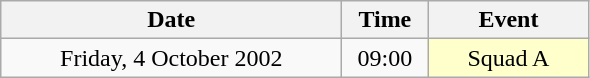<table class = "wikitable" style="text-align:center;">
<tr>
<th width=220>Date</th>
<th width=50>Time</th>
<th width=100>Event</th>
</tr>
<tr>
<td>Friday, 4 October 2002</td>
<td>09:00</td>
<td bgcolor=ffffcc>Squad A</td>
</tr>
</table>
